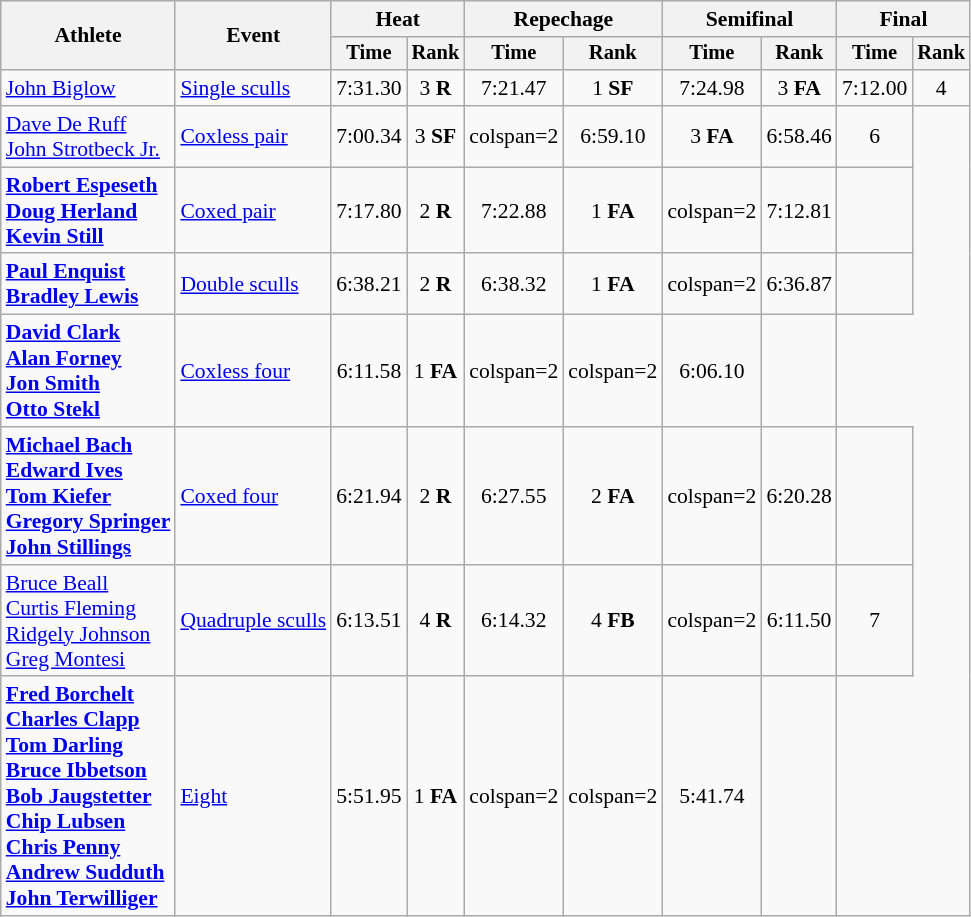<table class=wikitable style=font-size:90%;text-align:center>
<tr>
<th rowspan=2>Athlete</th>
<th rowspan=2>Event</th>
<th colspan=2>Heat</th>
<th colspan=2>Repechage</th>
<th colspan=2>Semifinal</th>
<th colspan=2>Final</th>
</tr>
<tr style=font-size:95%>
<th>Time</th>
<th>Rank</th>
<th>Time</th>
<th>Rank</th>
<th>Time</th>
<th>Rank</th>
<th>Time</th>
<th>Rank</th>
</tr>
<tr>
<td align=left><a href='#'>John Biglow</a></td>
<td align=left><a href='#'>Single sculls</a></td>
<td>7:31.30</td>
<td>3 <strong>R</strong></td>
<td>7:21.47</td>
<td>1 <strong>SF</strong></td>
<td>7:24.98</td>
<td>3 <strong>FA</strong></td>
<td>7:12.00</td>
<td>4</td>
</tr>
<tr>
<td align=left><a href='#'>Dave De Ruff</a><br><a href='#'>John Strotbeck Jr.</a></td>
<td align=left><a href='#'>Coxless pair</a></td>
<td>7:00.34</td>
<td>3 <strong>SF</strong></td>
<td>colspan=2 </td>
<td>6:59.10</td>
<td>3 <strong>FA</strong></td>
<td>6:58.46</td>
<td>6</td>
</tr>
<tr>
<td align=left><strong><a href='#'>Robert Espeseth</a><br><a href='#'>Doug Herland</a><br><a href='#'>Kevin Still</a></strong></td>
<td align=left><a href='#'>Coxed pair</a></td>
<td>7:17.80</td>
<td>2 <strong>R</strong></td>
<td>7:22.88</td>
<td>1 <strong>FA</strong></td>
<td>colspan=2 </td>
<td>7:12.81</td>
<td></td>
</tr>
<tr>
<td align=left><strong><a href='#'>Paul Enquist</a><br><a href='#'>Bradley Lewis</a></strong></td>
<td align=left><a href='#'>Double sculls</a></td>
<td>6:38.21</td>
<td>2 <strong>R</strong></td>
<td>6:38.32</td>
<td>1 <strong>FA</strong></td>
<td>colspan=2 </td>
<td>6:36.87</td>
<td></td>
</tr>
<tr>
<td align=left><strong><a href='#'>David Clark</a><br><a href='#'>Alan Forney</a><br><a href='#'>Jon Smith</a><br><a href='#'>Otto Stekl</a></strong></td>
<td align=left><a href='#'>Coxless four</a></td>
<td>6:11.58</td>
<td>1 <strong>FA</strong></td>
<td>colspan=2 </td>
<td>colspan=2 </td>
<td>6:06.10</td>
<td></td>
</tr>
<tr>
<td align=left><strong><a href='#'>Michael Bach</a><br><a href='#'>Edward Ives</a><br><a href='#'>Tom Kiefer</a><br><a href='#'>Gregory Springer</a><br><a href='#'>John Stillings</a></strong></td>
<td align=left><a href='#'>Coxed four</a></td>
<td>6:21.94</td>
<td>2 <strong>R</strong></td>
<td>6:27.55</td>
<td>2 <strong>FA</strong></td>
<td>colspan=2 </td>
<td>6:20.28</td>
<td></td>
</tr>
<tr>
<td align=left><a href='#'>Bruce Beall</a><br><a href='#'>Curtis Fleming</a><br><a href='#'>Ridgely Johnson</a><br><a href='#'>Greg Montesi</a></td>
<td align=left><a href='#'>Quadruple sculls</a></td>
<td>6:13.51</td>
<td>4 <strong>R</strong></td>
<td>6:14.32</td>
<td>4 <strong>FB</strong></td>
<td>colspan=2 </td>
<td>6:11.50</td>
<td>7</td>
</tr>
<tr>
<td align=left><strong><a href='#'>Fred Borchelt</a><br><a href='#'>Charles Clapp</a><br><a href='#'>Tom Darling</a><br><a href='#'>Bruce Ibbetson</a><br><a href='#'>Bob Jaugstetter</a><br><a href='#'>Chip Lubsen</a><br><a href='#'>Chris Penny</a><br><a href='#'>Andrew Sudduth</a><br><a href='#'>John Terwilliger</a></strong></td>
<td align=left><a href='#'>Eight</a></td>
<td>5:51.95</td>
<td>1 <strong>FA</strong></td>
<td>colspan=2 </td>
<td>colspan=2 </td>
<td>5:41.74</td>
<td></td>
</tr>
</table>
